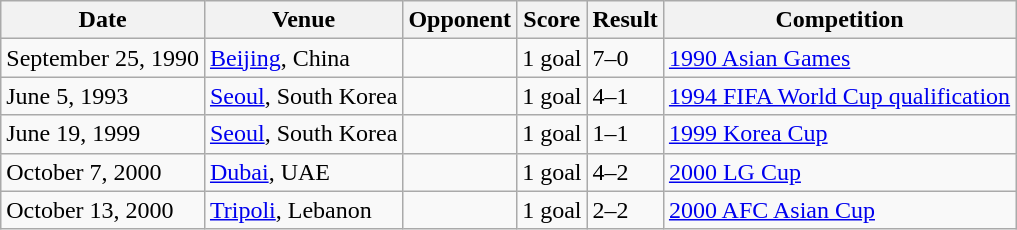<table class="wikitable">
<tr>
<th>Date</th>
<th>Venue</th>
<th>Opponent</th>
<th>Score</th>
<th>Result</th>
<th>Competition</th>
</tr>
<tr>
<td>September 25, 1990</td>
<td><a href='#'>Beijing</a>, China</td>
<td></td>
<td>1 goal</td>
<td>7–0</td>
<td><a href='#'>1990 Asian Games</a></td>
</tr>
<tr>
<td>June 5, 1993</td>
<td><a href='#'>Seoul</a>, South Korea</td>
<td></td>
<td>1 goal</td>
<td>4–1</td>
<td><a href='#'>1994 FIFA World Cup qualification</a></td>
</tr>
<tr>
<td>June 19, 1999</td>
<td><a href='#'>Seoul</a>, South Korea</td>
<td></td>
<td>1 goal</td>
<td>1–1</td>
<td><a href='#'>1999 Korea Cup</a></td>
</tr>
<tr>
<td>October 7, 2000</td>
<td><a href='#'>Dubai</a>, UAE</td>
<td></td>
<td>1 goal</td>
<td>4–2</td>
<td><a href='#'>2000 LG Cup</a></td>
</tr>
<tr>
<td>October 13, 2000</td>
<td><a href='#'>Tripoli</a>, Lebanon</td>
<td></td>
<td>1 goal</td>
<td>2–2</td>
<td><a href='#'>2000 AFC Asian Cup</a></td>
</tr>
</table>
